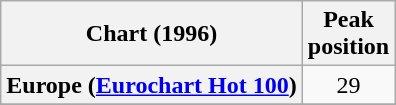<table class="wikitable sortable plainrowheaders" style="text-align:center">
<tr>
<th>Chart (1996)</th>
<th>Peak<br>position</th>
</tr>
<tr>
<th scope="row">Europe (<a href='#'>Eurochart Hot 100</a>)</th>
<td>29</td>
</tr>
<tr>
</tr>
<tr>
</tr>
<tr>
</tr>
</table>
